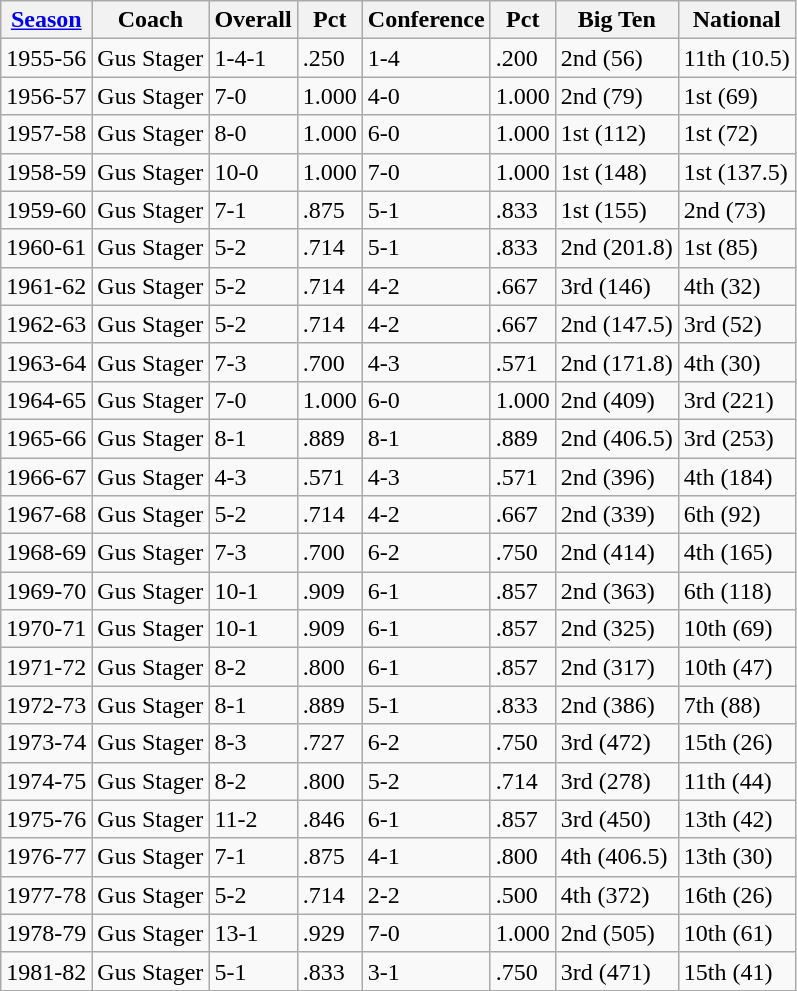<table class="wikitable">
<tr>
<th><a href='#'>Season</a></th>
<th>Coach</th>
<th>Overall</th>
<th>Pct</th>
<th>Conference</th>
<th>Pct</th>
<th>Big Ten</th>
<th>National</th>
</tr>
<tr>
<td>1955-56</td>
<td>Gus Stager</td>
<td>1-4-1</td>
<td>.250</td>
<td>1-4</td>
<td>.200</td>
<td>2nd (56)</td>
<td>11th (10.5)</td>
</tr>
<tr>
<td>1956-57</td>
<td>Gus Stager</td>
<td>7-0</td>
<td>1.000</td>
<td>4-0</td>
<td>1.000</td>
<td>2nd (79)</td>
<td>1st (69)</td>
</tr>
<tr>
<td>1957-58</td>
<td>Gus Stager</td>
<td>8-0</td>
<td>1.000</td>
<td>6-0</td>
<td>1.000</td>
<td>1st (112)</td>
<td>1st (72)</td>
</tr>
<tr>
<td>1958-59</td>
<td>Gus Stager</td>
<td>10-0</td>
<td>1.000</td>
<td>7-0</td>
<td>1.000</td>
<td>1st (148)</td>
<td>1st (137.5)</td>
</tr>
<tr>
<td>1959-60</td>
<td>Gus Stager</td>
<td>7-1</td>
<td>.875</td>
<td>5-1</td>
<td>.833</td>
<td>1st (155)</td>
<td>2nd (73)</td>
</tr>
<tr>
<td>1960-61</td>
<td>Gus Stager</td>
<td>5-2</td>
<td>.714</td>
<td>5-1</td>
<td>.833</td>
<td>2nd (201.8)</td>
<td>1st (85)</td>
</tr>
<tr>
<td>1961-62</td>
<td>Gus Stager</td>
<td>5-2</td>
<td>.714</td>
<td>4-2</td>
<td>.667</td>
<td>3rd (146)</td>
<td>4th (32)</td>
</tr>
<tr>
<td>1962-63</td>
<td>Gus Stager</td>
<td>5-2</td>
<td>.714</td>
<td>4-2</td>
<td>.667</td>
<td>2nd (147.5)</td>
<td>3rd (52)</td>
</tr>
<tr>
<td>1963-64</td>
<td>Gus Stager</td>
<td>7-3</td>
<td>.700</td>
<td>4-3</td>
<td>.571</td>
<td>2nd (171.8)</td>
<td>4th (30)</td>
</tr>
<tr>
<td>1964-65</td>
<td>Gus Stager</td>
<td>7-0</td>
<td>1.000</td>
<td>6-0</td>
<td>1.000</td>
<td>2nd (409)</td>
<td>3rd (221)</td>
</tr>
<tr>
<td>1965-66</td>
<td>Gus Stager</td>
<td>8-1</td>
<td>.889</td>
<td>8-1</td>
<td>.889</td>
<td>2nd (406.5)</td>
<td>3rd (253)</td>
</tr>
<tr>
<td>1966-67</td>
<td>Gus Stager</td>
<td>4-3</td>
<td>.571</td>
<td>4-3</td>
<td>.571</td>
<td>2nd (396)</td>
<td>4th (184)</td>
</tr>
<tr>
<td>1967-68</td>
<td>Gus Stager</td>
<td>5-2</td>
<td>.714</td>
<td>4-2</td>
<td>.667</td>
<td>2nd (339)</td>
<td>6th (92)</td>
</tr>
<tr>
<td>1968-69</td>
<td>Gus Stager</td>
<td>7-3</td>
<td>.700</td>
<td>6-2</td>
<td>.750</td>
<td>2nd (414)</td>
<td>4th (165)</td>
</tr>
<tr>
<td>1969-70</td>
<td>Gus Stager</td>
<td>10-1</td>
<td>.909</td>
<td>6-1</td>
<td>.857</td>
<td>2nd (363)</td>
<td>6th (118)</td>
</tr>
<tr>
<td>1970-71</td>
<td>Gus Stager</td>
<td>10-1</td>
<td>.909</td>
<td>6-1</td>
<td>.857</td>
<td>2nd (325)</td>
<td>10th (69)</td>
</tr>
<tr>
<td>1971-72</td>
<td>Gus Stager</td>
<td>8-2</td>
<td>.800</td>
<td>6-1</td>
<td>.857</td>
<td>2nd (317)</td>
<td>10th (47)</td>
</tr>
<tr>
<td>1972-73</td>
<td>Gus Stager</td>
<td>8-1</td>
<td>.889</td>
<td>5-1</td>
<td>.833</td>
<td>2nd (386)</td>
<td>7th (88)</td>
</tr>
<tr>
<td>1973-74</td>
<td>Gus Stager</td>
<td>8-3</td>
<td>.727</td>
<td>6-2</td>
<td>.750</td>
<td>3rd (472)</td>
<td>15th (26)</td>
</tr>
<tr>
<td>1974-75</td>
<td>Gus Stager</td>
<td>8-2</td>
<td>.800</td>
<td>5-2</td>
<td>.714</td>
<td>3rd (278)</td>
<td>11th (44)</td>
</tr>
<tr>
<td>1975-76</td>
<td>Gus Stager</td>
<td>11-2</td>
<td>.846</td>
<td>6-1</td>
<td>.857</td>
<td>3rd (450)</td>
<td>13th (42)</td>
</tr>
<tr>
<td>1976-77</td>
<td>Gus Stager</td>
<td>7-1</td>
<td>.875</td>
<td>4-1</td>
<td>.800</td>
<td>4th (406.5)</td>
<td>13th (30)</td>
</tr>
<tr>
<td>1977-78</td>
<td>Gus Stager</td>
<td>5-2</td>
<td>.714</td>
<td>2-2</td>
<td>.500</td>
<td>4th (372)</td>
<td>16th (26)</td>
</tr>
<tr>
<td>1978-79</td>
<td>Gus Stager</td>
<td>13-1</td>
<td>.929</td>
<td>7-0</td>
<td>1.000</td>
<td>2nd (505)</td>
<td>10th (61)</td>
</tr>
<tr>
<td>1981-82</td>
<td>Gus Stager</td>
<td>5-1</td>
<td>.833</td>
<td>3-1</td>
<td>.750</td>
<td>3rd (471)</td>
<td>15th (41)</td>
</tr>
</table>
